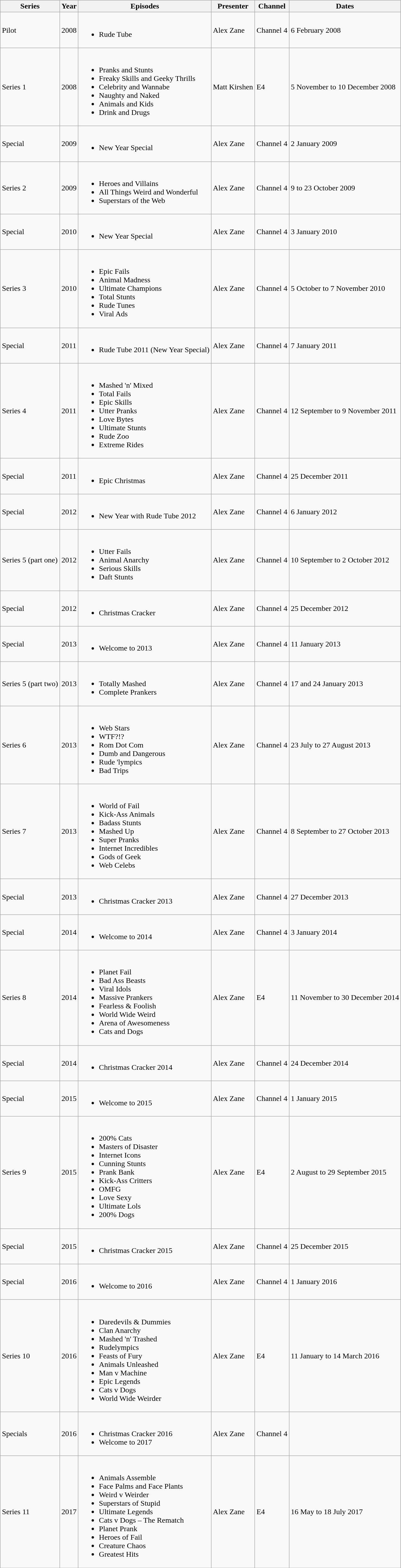<table class="wikitable">
<tr>
<th>Series</th>
<th>Year</th>
<th>Episodes</th>
<th>Presenter</th>
<th>Channel</th>
<th>Dates</th>
</tr>
<tr>
<td>Pilot</td>
<td>2008</td>
<td><br><ul><li>Rude Tube</li></ul></td>
<td>Alex Zane</td>
<td>Channel 4</td>
<td>6 February 2008</td>
</tr>
<tr>
<td>Series 1</td>
<td>2008</td>
<td><br><ul><li>Pranks and Stunts</li><li>Freaky Skills and Geeky Thrills</li><li>Celebrity and Wannabe</li><li>Naughty and Naked</li><li>Animals and Kids</li><li>Drink and Drugs</li></ul></td>
<td>Matt Kirshen</td>
<td>E4</td>
<td>5 November to 10 December 2008</td>
</tr>
<tr>
<td>Special</td>
<td>2009</td>
<td><br><ul><li>New Year Special</li></ul></td>
<td>Alex Zane</td>
<td>Channel 4</td>
<td>2 January 2009</td>
</tr>
<tr>
<td>Series 2</td>
<td>2009</td>
<td><br><ul><li>Heroes and Villains</li><li>All Things Weird and Wonderful</li><li>Superstars of the Web</li></ul></td>
<td>Alex Zane</td>
<td>Channel 4</td>
<td>9 to 23 October 2009</td>
</tr>
<tr>
<td>Special</td>
<td>2010</td>
<td><br><ul><li>New Year Special</li></ul></td>
<td>Alex Zane</td>
<td>Channel 4</td>
<td>3 January 2010</td>
</tr>
<tr>
<td>Series 3</td>
<td>2010</td>
<td><br><ul><li>Epic Fails</li><li>Animal Madness</li><li>Ultimate Champions</li><li>Total Stunts</li><li>Rude Tunes</li><li>Viral Ads</li></ul></td>
<td>Alex Zane</td>
<td>Channel 4</td>
<td>5 October to 7 November 2010</td>
</tr>
<tr>
<td>Special</td>
<td>2011</td>
<td><br><ul><li>Rude Tube 2011 (New Year Special)</li></ul></td>
<td>Alex Zane</td>
<td>Channel 4</td>
<td>7 January 2011</td>
</tr>
<tr>
<td>Series 4</td>
<td>2011</td>
<td><br><ul><li>Mashed 'n' Mixed</li><li>Total Fails</li><li>Epic Skills</li><li>Utter Pranks</li><li>Love Bytes</li><li>Ultimate Stunts</li><li>Rude Zoo</li><li>Extreme Rides</li></ul></td>
<td>Alex Zane</td>
<td>Channel 4</td>
<td>12 September to 9 November 2011</td>
</tr>
<tr>
<td>Special</td>
<td>2011</td>
<td><br><ul><li>Epic Christmas</li></ul></td>
<td>Alex Zane</td>
<td>Channel 4</td>
<td>25 December 2011</td>
</tr>
<tr>
<td>Special</td>
<td>2012</td>
<td><br><ul><li>New Year with Rude Tube 2012</li></ul></td>
<td>Alex Zane</td>
<td>Channel 4</td>
<td>6 January 2012</td>
</tr>
<tr>
<td>Series 5 (part one)</td>
<td>2012</td>
<td><br><ul><li>Utter Fails</li><li>Animal Anarchy</li><li>Serious Skills</li><li>Daft Stunts</li></ul></td>
<td>Alex Zane</td>
<td>Channel 4</td>
<td>10 September to 2 October 2012</td>
</tr>
<tr>
<td>Special</td>
<td>2012</td>
<td><br><ul><li>Christmas Cracker</li></ul></td>
<td>Alex Zane</td>
<td>Channel 4</td>
<td>25 December 2012</td>
</tr>
<tr>
<td>Special</td>
<td>2013</td>
<td><br><ul><li>Welcome to 2013</li></ul></td>
<td>Alex Zane</td>
<td>Channel 4</td>
<td>11 January 2013</td>
</tr>
<tr>
<td>Series 5 (part two)</td>
<td>2013</td>
<td><br><ul><li>Totally Mashed</li><li>Complete Prankers</li></ul></td>
<td>Alex Zane</td>
<td>Channel 4</td>
<td>17 and 24 January 2013</td>
</tr>
<tr>
<td>Series 6</td>
<td>2013</td>
<td><br><ul><li>Web Stars</li><li>WTF?!?</li><li>Rom Dot Com</li><li>Dumb and Dangerous</li><li>Rude 'lympics</li><li>Bad Trips</li></ul></td>
<td>Alex Zane</td>
<td>Channel 4</td>
<td>23 July to 27 August 2013</td>
</tr>
<tr>
<td>Series 7</td>
<td>2013</td>
<td><br><ul><li>World of Fail</li><li>Kick-Ass Animals</li><li>Badass Stunts</li><li>Mashed Up</li><li>Super Pranks</li><li>Internet Incredibles</li><li>Gods of Geek</li><li>Web Celebs</li></ul></td>
<td>Alex Zane</td>
<td>Channel 4</td>
<td>8 September to 27 October 2013</td>
</tr>
<tr>
<td>Special</td>
<td>2013</td>
<td><br><ul><li>Christmas Cracker 2013</li></ul></td>
<td>Alex Zane</td>
<td>Channel 4</td>
<td>27 December 2013</td>
</tr>
<tr>
<td>Special</td>
<td>2014</td>
<td><br><ul><li>Welcome to 2014</li></ul></td>
<td>Alex Zane</td>
<td>Channel 4</td>
<td>3 January 2014</td>
</tr>
<tr>
<td>Series 8</td>
<td>2014</td>
<td><br><ul><li>Planet Fail</li><li>Bad Ass Beasts</li><li>Viral Idols</li><li>Massive Prankers</li><li>Fearless & Foolish</li><li>World Wide Weird</li><li>Arena of Awesomeness</li><li>Cats and Dogs</li></ul></td>
<td>Alex Zane</td>
<td>E4</td>
<td>11 November to 30 December 2014</td>
</tr>
<tr>
<td>Special</td>
<td>2014</td>
<td><br><ul><li>Christmas Cracker 2014</li></ul></td>
<td>Alex Zane</td>
<td>Channel 4</td>
<td>24 December 2014</td>
</tr>
<tr>
<td>Special</td>
<td>2015</td>
<td><br><ul><li>Welcome to 2015</li></ul></td>
<td>Alex Zane</td>
<td>Channel 4</td>
<td>1 January 2015</td>
</tr>
<tr>
<td>Series 9</td>
<td>2015</td>
<td><br><ul><li>200% Cats</li><li>Masters of Disaster</li><li>Internet Icons</li><li>Cunning Stunts</li><li>Prank Bank</li><li>Kick-Ass Critters</li><li>OMFG</li><li>Love Sexy</li><li>Ultimate Lols</li><li>200% Dogs</li></ul></td>
<td>Alex Zane</td>
<td>E4</td>
<td>2 August to 29 September 2015</td>
</tr>
<tr>
<td>Special</td>
<td>2015</td>
<td><br><ul><li>Christmas Cracker 2015</li></ul></td>
<td>Alex Zane</td>
<td>Channel 4</td>
<td>25 December 2015</td>
</tr>
<tr>
<td>Special</td>
<td>2016</td>
<td><br><ul><li>Welcome to 2016</li></ul></td>
<td>Alex Zane</td>
<td>Channel 4</td>
<td>1 January 2016</td>
</tr>
<tr>
<td>Series 10</td>
<td>2016</td>
<td><br><ul><li>Daredevils & Dummies</li><li>Clan Anarchy</li><li>Mashed 'n' Trashed</li><li>Rudelympics</li><li>Feasts of Fury</li><li>Animals Unleashed</li><li>Man v Machine</li><li>Epic Legends</li><li>Cats v Dogs</li><li>World Wide Weirder</li></ul></td>
<td>Alex Zane</td>
<td>E4</td>
<td>11 January to 14 March 2016</td>
</tr>
<tr>
<td>Specials</td>
<td>2016</td>
<td><br><ul><li>Christmas Cracker 2016</li><li>Welcome to 2017</li></ul></td>
<td>Alex Zane</td>
<td>Channel 4</td>
<td><br></td>
</tr>
<tr>
<td>Series 11</td>
<td>2017</td>
<td><br><ul><li>Animals Assemble</li><li>Face Palms and Face Plants</li><li>Weird v Weirder</li><li>Superstars of Stupid</li><li>Ultimate Legends</li><li>Cats v Dogs – The Rematch</li><li>Planet Prank</li><li>Heroes of Fail</li><li>Creature Chaos</li><li>Greatest Hits</li></ul></td>
<td>Alex Zane</td>
<td>E4</td>
<td>16 May to 18 July 2017</td>
</tr>
<tr>
</tr>
</table>
